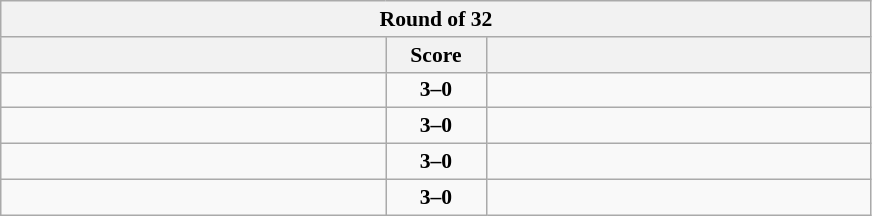<table class="wikitable" style="text-align: center; font-size:90% ">
<tr>
<th colspan=3>Round of 32</th>
</tr>
<tr>
<th align="right" width="250"></th>
<th width="60">Score</th>
<th align="left" width="250"></th>
</tr>
<tr>
<td align=left><strong></strong></td>
<td align=center><strong>3–0</strong></td>
<td align=left></td>
</tr>
<tr>
<td align=left><strong></strong></td>
<td align=center><strong>3–0</strong></td>
<td align=left></td>
</tr>
<tr>
<td align=left><strong></strong></td>
<td align=center><strong>3–0</strong></td>
<td align=left></td>
</tr>
<tr>
<td align=left><strong></strong></td>
<td align=center><strong>3–0</strong></td>
<td align=left></td>
</tr>
</table>
